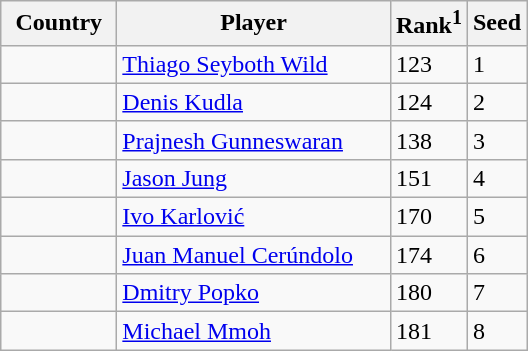<table class="sortable wikitable">
<tr>
<th width="70">Country</th>
<th width="175">Player</th>
<th>Rank<sup>1</sup></th>
<th>Seed</th>
</tr>
<tr>
<td></td>
<td><a href='#'>Thiago Seyboth Wild</a></td>
<td>123</td>
<td>1</td>
</tr>
<tr>
<td></td>
<td><a href='#'>Denis Kudla</a></td>
<td>124</td>
<td>2</td>
</tr>
<tr>
<td></td>
<td><a href='#'>Prajnesh Gunneswaran</a></td>
<td>138</td>
<td>3</td>
</tr>
<tr>
<td></td>
<td><a href='#'>Jason Jung</a></td>
<td>151</td>
<td>4</td>
</tr>
<tr>
<td></td>
<td><a href='#'>Ivo Karlović</a></td>
<td>170</td>
<td>5</td>
</tr>
<tr>
<td></td>
<td><a href='#'>Juan Manuel Cerúndolo</a></td>
<td>174</td>
<td>6</td>
</tr>
<tr>
<td></td>
<td><a href='#'>Dmitry Popko</a></td>
<td>180</td>
<td>7</td>
</tr>
<tr>
<td></td>
<td><a href='#'>Michael Mmoh</a></td>
<td>181</td>
<td>8</td>
</tr>
</table>
